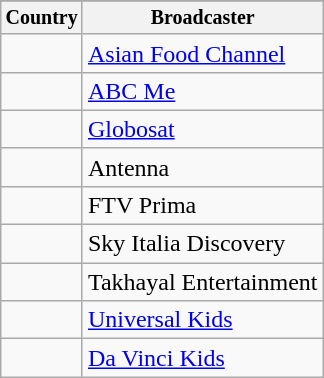<table class="wikitable">
<tr>
</tr>
<tr style="font-size:10pt;font-weight:bold;">
<th>Country</th>
<th>Broadcaster</th>
</tr>
<tr>
<td></td>
<td><a href='#'>Asian Food Channel</a></td>
</tr>
<tr>
<td></td>
<td><a href='#'>ABC Me</a></td>
</tr>
<tr>
<td></td>
<td><a href='#'>Globosat</a></td>
</tr>
<tr>
<td></td>
<td>Antenna</td>
</tr>
<tr>
<td></td>
<td>FTV Prima</td>
</tr>
<tr>
<td></td>
<td>Sky Italia Discovery</td>
</tr>
<tr>
<td></td>
<td>Takhayal Entertainment</td>
</tr>
<tr>
<td></td>
<td><a href='#'>Universal Kids</a></td>
</tr>
<tr>
<td></td>
<td><a href='#'>Da Vinci Kids</a></td>
</tr>
</table>
